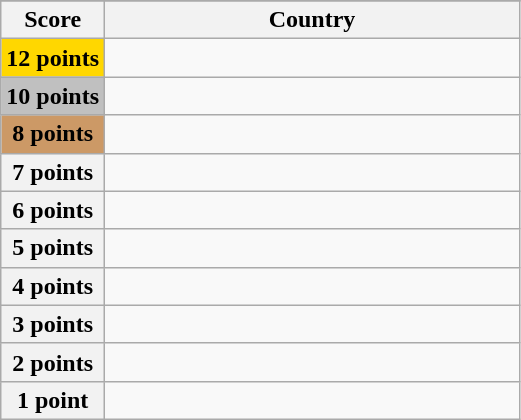<table class="wikitable">
<tr>
</tr>
<tr>
<th scope="col" width="20%">Score</th>
<th scope="col">Country</th>
</tr>
<tr>
<th scope="row" style="background:gold">12 points</th>
<td></td>
</tr>
<tr>
<th scope="row" style="background:silver">10 points</th>
<td></td>
</tr>
<tr>
<th scope="row" style="background:#CC9966">8 points</th>
<td></td>
</tr>
<tr>
<th scope="row">7 points</th>
<td></td>
</tr>
<tr>
<th scope="row">6 points</th>
<td></td>
</tr>
<tr>
<th scope="row">5 points</th>
<td></td>
</tr>
<tr>
<th scope="row">4 points</th>
<td></td>
</tr>
<tr>
<th scope="row">3 points</th>
<td></td>
</tr>
<tr>
<th scope="row">2 points</th>
<td></td>
</tr>
<tr>
<th scope="row">1 point</th>
<td></td>
</tr>
</table>
